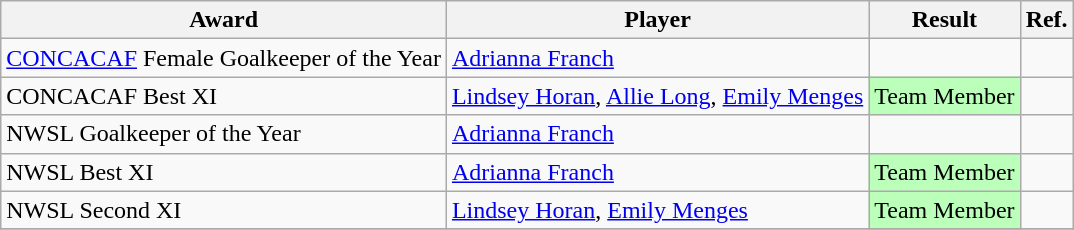<table class=wikitable>
<tr>
<th>Award</th>
<th>Player</th>
<th>Result</th>
<th>Ref.</th>
</tr>
<tr>
<td><a href='#'>CONCACAF</a> Female Goalkeeper of the Year</td>
<td> <a href='#'>Adrianna Franch</a></td>
<td></td>
<td></td>
</tr>
<tr>
<td>CONCACAF Best XI</td>
<td> <a href='#'>Lindsey Horan</a>,  <a href='#'>Allie Long</a>,  <a href='#'>Emily Menges</a></td>
<td style="background: #BBFFBB;">Team Member</td>
<td></td>
</tr>
<tr>
<td>NWSL Goalkeeper of the Year</td>
<td> <a href='#'>Adrianna Franch</a></td>
<td></td>
<td></td>
</tr>
<tr>
<td>NWSL Best XI</td>
<td> <a href='#'>Adrianna Franch</a></td>
<td style="background: #BBFFBB;">Team Member</td>
<td></td>
</tr>
<tr>
<td>NWSL Second XI</td>
<td> <a href='#'>Lindsey Horan</a>,  <a href='#'>Emily Menges</a></td>
<td style="background: #BBFFBB;">Team Member</td>
<td></td>
</tr>
<tr>
</tr>
</table>
